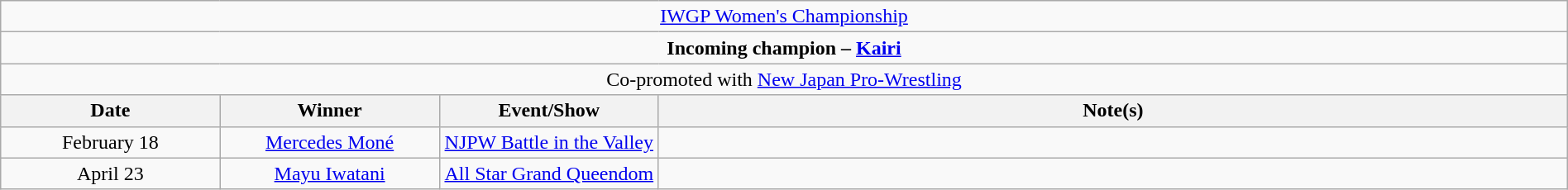<table class="wikitable" style="text-align:center; width:100%;">
<tr>
<td colspan="4" style="text-align: center;"><a href='#'>IWGP Women's Championship</a></td>
</tr>
<tr>
<td colspan="4" style="text-align: center;"><strong>Incoming champion – <a href='#'>Kairi</a></strong></td>
</tr>
<tr>
<td colspan=4>Co-promoted with <a href='#'>New Japan Pro-Wrestling</a></td>
</tr>
<tr>
<th width=14%>Date</th>
<th width=14%>Winner</th>
<th width=14%>Event/Show</th>
<th width=58%>Note(s)</th>
</tr>
<tr>
<td>February 18</td>
<td><a href='#'>Mercedes Moné</a></td>
<td><a href='#'>NJPW Battle in the Valley</a></td>
<td></td>
</tr>
<tr>
<td>April 23</td>
<td><a href='#'>Mayu Iwatani</a></td>
<td><a href='#'>All Star Grand Queendom</a></td>
<td></td>
</tr>
</table>
